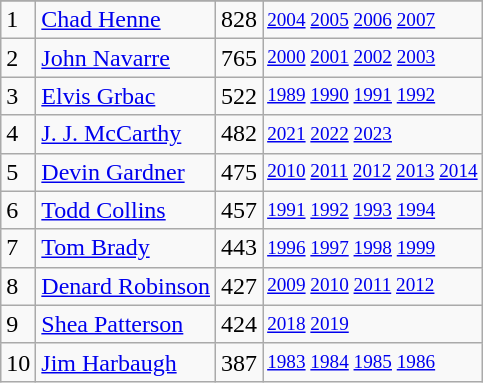<table class="wikitable">
<tr>
</tr>
<tr>
<td>1</td>
<td><a href='#'>Chad Henne</a></td>
<td>828</td>
<td style="font-size:80%;"><a href='#'>2004</a> <a href='#'>2005</a> <a href='#'>2006</a> <a href='#'>2007</a></td>
</tr>
<tr>
<td>2</td>
<td><a href='#'>John Navarre</a></td>
<td>765</td>
<td style="font-size:80%;"><a href='#'>2000</a> <a href='#'>2001</a> <a href='#'>2002</a> <a href='#'>2003</a></td>
</tr>
<tr>
<td>3</td>
<td><a href='#'>Elvis Grbac</a></td>
<td>522</td>
<td style="font-size:80%;"><a href='#'>1989</a> <a href='#'>1990</a> <a href='#'>1991</a> <a href='#'>1992</a></td>
</tr>
<tr>
<td>4</td>
<td><a href='#'>J. J. McCarthy</a></td>
<td>482</td>
<td style="font-size:80%;"><a href='#'>2021</a> <a href='#'>2022</a> <a href='#'>2023</a></td>
</tr>
<tr>
<td>5</td>
<td><a href='#'>Devin Gardner</a></td>
<td>475</td>
<td style="font-size:80%;"><a href='#'>2010</a> <a href='#'>2011</a> <a href='#'>2012</a> <a href='#'>2013</a> <a href='#'>2014</a></td>
</tr>
<tr>
<td>6</td>
<td><a href='#'>Todd Collins</a></td>
<td>457</td>
<td style="font-size:80%;"><a href='#'>1991</a> <a href='#'>1992</a> <a href='#'>1993</a> <a href='#'>1994</a></td>
</tr>
<tr>
<td>7</td>
<td><a href='#'>Tom Brady</a></td>
<td>443</td>
<td style="font-size:80%;"><a href='#'>1996</a> <a href='#'>1997</a> <a href='#'>1998</a> <a href='#'>1999</a></td>
</tr>
<tr>
<td>8</td>
<td><a href='#'>Denard Robinson</a></td>
<td>427</td>
<td style="font-size:80%;"><a href='#'>2009</a> <a href='#'>2010</a> <a href='#'>2011</a> <a href='#'>2012</a></td>
</tr>
<tr>
<td>9</td>
<td><a href='#'>Shea Patterson</a></td>
<td>424</td>
<td style="font-size:80%;"><a href='#'>2018</a> <a href='#'>2019</a></td>
</tr>
<tr>
<td>10</td>
<td><a href='#'>Jim Harbaugh</a></td>
<td>387</td>
<td style="font-size:80%;"><a href='#'>1983</a> <a href='#'>1984</a> <a href='#'>1985</a> <a href='#'>1986</a></td>
</tr>
</table>
